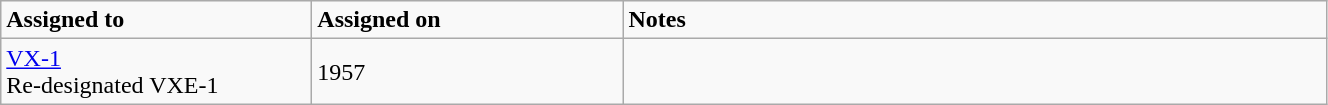<table class="wikitable" style="width: 70%;">
<tr>
<td style="width: 200px;"><strong>Assigned to</strong></td>
<td style="width: 200px;"><strong>Assigned on</strong></td>
<td><strong>Notes</strong></td>
</tr>
<tr>
<td><a href='#'>VX-1</a><br>Re-designated VXE-1</td>
<td>1957</td>
<td></td>
</tr>
</table>
